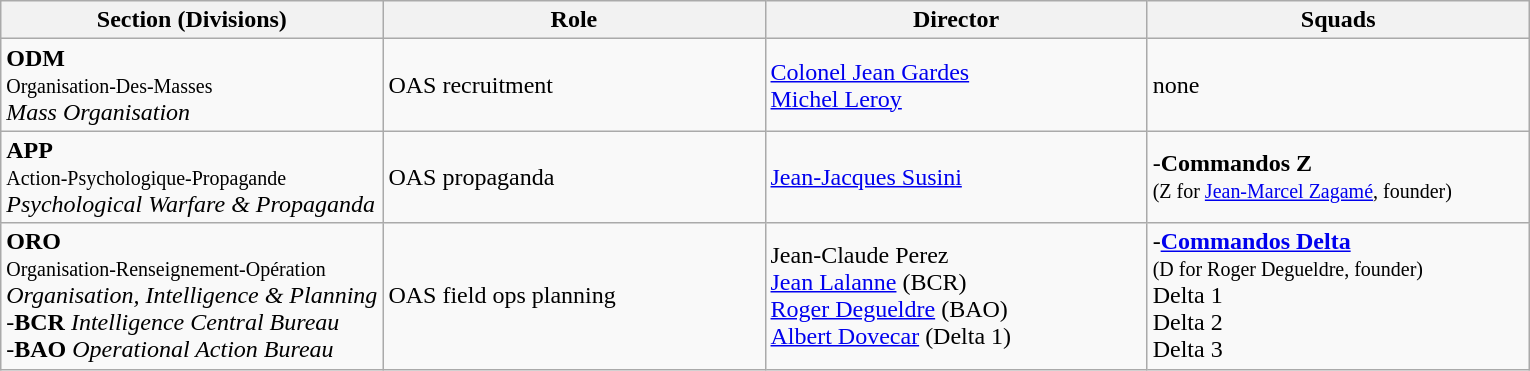<table class="wikitable">
<tr>
<th>Section (Divisions)</th>
<th>Role</th>
<th>Director</th>
<th>Squads</th>
</tr>
<tr>
<td width="25%"><strong>ODM</strong><br><small>Organisation-Des-Masses</small><br><em>Mass Organisation</em></td>
<td width="25%">OAS recruitment</td>
<td width="25%"><a href='#'>Colonel Jean Gardes</a><br><a href='#'>Michel Leroy</a></td>
<td width="25%">none</td>
</tr>
<tr>
<td width="25%"><strong>APP</strong><br><small>Action-Psychologique-Propagande</small><br><em>Psychological Warfare & Propaganda</em></td>
<td width="25%">OAS propaganda</td>
<td width="25%"><a href='#'>Jean-Jacques Susini</a></td>
<td width="25%">-<strong>Commandos Z</strong><br><small>(Z for <a href='#'>Jean-Marcel Zagamé</a>, founder)</small></td>
</tr>
<tr>
<td width="25%"><strong>ORO</strong><br><small>Organisation-Renseignement-Opération</small><br><em>Organisation, Intelligence & Planning</em><br>-<strong>BCR</strong> <em>Intelligence Central Bureau</em><br>-<strong>BAO</strong> <em>Operational Action Bureau</em></td>
<td width="25%">OAS field ops planning</td>
<td width="25%">Jean-Claude Perez<br><a href='#'>Jean Lalanne</a> (BCR)<br><a href='#'>Roger Degueldre</a> (BAO)<br><a href='#'>Albert Dovecar</a> (Delta 1)</td>
<td width="25%">-<strong><a href='#'>Commandos Delta</a></strong><br><small>(D for Roger Degueldre, founder)</small><br>Delta 1<br>Delta 2<br>Delta 3</td>
</tr>
</table>
